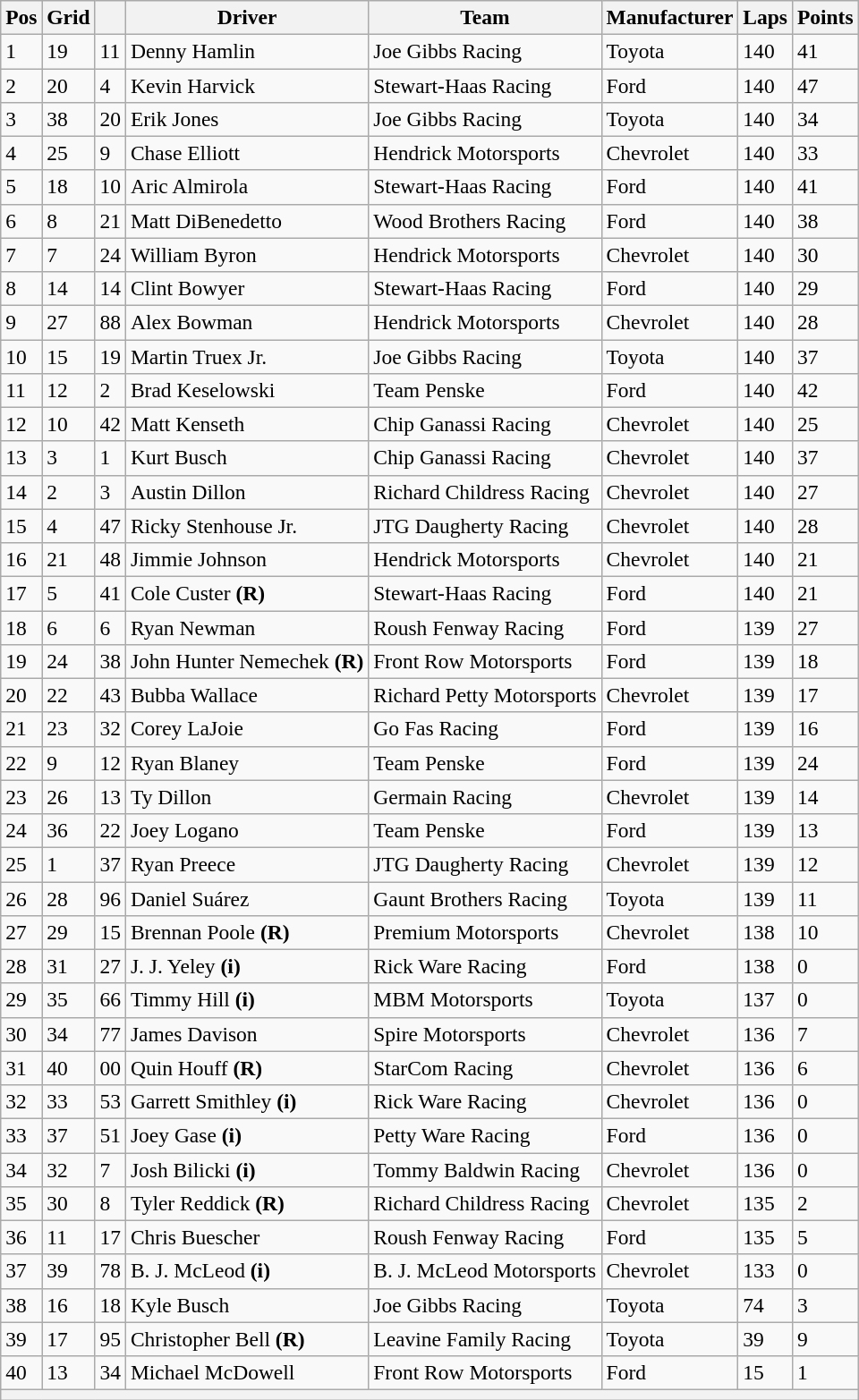<table class="wikitable" style="font-size:98%">
<tr>
<th>Pos</th>
<th>Grid</th>
<th></th>
<th>Driver</th>
<th>Team</th>
<th>Manufacturer</th>
<th>Laps</th>
<th>Points</th>
</tr>
<tr>
<td>1</td>
<td>19</td>
<td>11</td>
<td>Denny Hamlin</td>
<td>Joe Gibbs Racing</td>
<td>Toyota</td>
<td>140</td>
<td>41</td>
</tr>
<tr>
<td>2</td>
<td>20</td>
<td>4</td>
<td>Kevin Harvick</td>
<td>Stewart-Haas Racing</td>
<td>Ford</td>
<td>140</td>
<td>47</td>
</tr>
<tr>
<td>3</td>
<td>38</td>
<td>20</td>
<td>Erik Jones</td>
<td>Joe Gibbs Racing</td>
<td>Toyota</td>
<td>140</td>
<td>34</td>
</tr>
<tr>
<td>4</td>
<td>25</td>
<td>9</td>
<td>Chase Elliott</td>
<td>Hendrick Motorsports</td>
<td>Chevrolet</td>
<td>140</td>
<td>33</td>
</tr>
<tr>
<td>5</td>
<td>18</td>
<td>10</td>
<td>Aric Almirola</td>
<td>Stewart-Haas Racing</td>
<td>Ford</td>
<td>140</td>
<td>41</td>
</tr>
<tr>
<td>6</td>
<td>8</td>
<td>21</td>
<td>Matt DiBenedetto</td>
<td>Wood Brothers Racing</td>
<td>Ford</td>
<td>140</td>
<td>38</td>
</tr>
<tr>
<td>7</td>
<td>7</td>
<td>24</td>
<td>William Byron</td>
<td>Hendrick Motorsports</td>
<td>Chevrolet</td>
<td>140</td>
<td>30</td>
</tr>
<tr>
<td>8</td>
<td>14</td>
<td>14</td>
<td>Clint Bowyer</td>
<td>Stewart-Haas Racing</td>
<td>Ford</td>
<td>140</td>
<td>29</td>
</tr>
<tr>
<td>9</td>
<td>27</td>
<td>88</td>
<td>Alex Bowman</td>
<td>Hendrick Motorsports</td>
<td>Chevrolet</td>
<td>140</td>
<td>28</td>
</tr>
<tr>
<td>10</td>
<td>15</td>
<td>19</td>
<td>Martin Truex Jr.</td>
<td>Joe Gibbs Racing</td>
<td>Toyota</td>
<td>140</td>
<td>37</td>
</tr>
<tr>
<td>11</td>
<td>12</td>
<td>2</td>
<td>Brad Keselowski</td>
<td>Team Penske</td>
<td>Ford</td>
<td>140</td>
<td>42</td>
</tr>
<tr>
<td>12</td>
<td>10</td>
<td>42</td>
<td>Matt Kenseth</td>
<td>Chip Ganassi Racing</td>
<td>Chevrolet</td>
<td>140</td>
<td>25</td>
</tr>
<tr>
<td>13</td>
<td>3</td>
<td>1</td>
<td>Kurt Busch</td>
<td>Chip Ganassi Racing</td>
<td>Chevrolet</td>
<td>140</td>
<td>37</td>
</tr>
<tr>
<td>14</td>
<td>2</td>
<td>3</td>
<td>Austin Dillon</td>
<td>Richard Childress Racing</td>
<td>Chevrolet</td>
<td>140</td>
<td>27</td>
</tr>
<tr>
<td>15</td>
<td>4</td>
<td>47</td>
<td>Ricky Stenhouse Jr.</td>
<td>JTG Daugherty Racing</td>
<td>Chevrolet</td>
<td>140</td>
<td>28</td>
</tr>
<tr>
<td>16</td>
<td>21</td>
<td>48</td>
<td>Jimmie Johnson</td>
<td>Hendrick Motorsports</td>
<td>Chevrolet</td>
<td>140</td>
<td>21</td>
</tr>
<tr>
<td>17</td>
<td>5</td>
<td>41</td>
<td>Cole Custer <strong>(R)</strong></td>
<td>Stewart-Haas Racing</td>
<td>Ford</td>
<td>140</td>
<td>21</td>
</tr>
<tr>
<td>18</td>
<td>6</td>
<td>6</td>
<td>Ryan Newman</td>
<td>Roush Fenway Racing</td>
<td>Ford</td>
<td>139</td>
<td>27</td>
</tr>
<tr>
<td>19</td>
<td>24</td>
<td>38</td>
<td>John Hunter Nemechek <strong>(R)</strong></td>
<td>Front Row Motorsports</td>
<td>Ford</td>
<td>139</td>
<td>18</td>
</tr>
<tr>
<td>20</td>
<td>22</td>
<td>43</td>
<td>Bubba Wallace</td>
<td>Richard Petty Motorsports</td>
<td>Chevrolet</td>
<td>139</td>
<td>17</td>
</tr>
<tr>
<td>21</td>
<td>23</td>
<td>32</td>
<td>Corey LaJoie</td>
<td>Go Fas Racing</td>
<td>Ford</td>
<td>139</td>
<td>16</td>
</tr>
<tr>
<td>22</td>
<td>9</td>
<td>12</td>
<td>Ryan Blaney</td>
<td>Team Penske</td>
<td>Ford</td>
<td>139</td>
<td>24</td>
</tr>
<tr>
<td>23</td>
<td>26</td>
<td>13</td>
<td>Ty Dillon</td>
<td>Germain Racing</td>
<td>Chevrolet</td>
<td>139</td>
<td>14</td>
</tr>
<tr>
<td>24</td>
<td>36</td>
<td>22</td>
<td>Joey Logano</td>
<td>Team Penske</td>
<td>Ford</td>
<td>139</td>
<td>13</td>
</tr>
<tr>
<td>25</td>
<td>1</td>
<td>37</td>
<td>Ryan Preece</td>
<td>JTG Daugherty Racing</td>
<td>Chevrolet</td>
<td>139</td>
<td>12</td>
</tr>
<tr>
<td>26</td>
<td>28</td>
<td>96</td>
<td>Daniel Suárez</td>
<td>Gaunt Brothers Racing</td>
<td>Toyota</td>
<td>139</td>
<td>11</td>
</tr>
<tr>
<td>27</td>
<td>29</td>
<td>15</td>
<td>Brennan Poole <strong>(R)</strong></td>
<td>Premium Motorsports</td>
<td>Chevrolet</td>
<td>138</td>
<td>10</td>
</tr>
<tr>
<td>28</td>
<td>31</td>
<td>27</td>
<td>J. J. Yeley <strong>(i)</strong></td>
<td>Rick Ware Racing</td>
<td>Ford</td>
<td>138</td>
<td>0</td>
</tr>
<tr>
<td>29</td>
<td>35</td>
<td>66</td>
<td>Timmy Hill <strong>(i)</strong></td>
<td>MBM Motorsports</td>
<td>Toyota</td>
<td>137</td>
<td>0</td>
</tr>
<tr>
<td>30</td>
<td>34</td>
<td>77</td>
<td>James Davison</td>
<td>Spire Motorsports</td>
<td>Chevrolet</td>
<td>136</td>
<td>7</td>
</tr>
<tr>
<td>31</td>
<td>40</td>
<td>00</td>
<td>Quin Houff <strong>(R)</strong></td>
<td>StarCom Racing</td>
<td>Chevrolet</td>
<td>136</td>
<td>6</td>
</tr>
<tr>
<td>32</td>
<td>33</td>
<td>53</td>
<td>Garrett Smithley <strong>(i)</strong></td>
<td>Rick Ware Racing</td>
<td>Chevrolet</td>
<td>136</td>
<td>0</td>
</tr>
<tr>
<td>33</td>
<td>37</td>
<td>51</td>
<td>Joey Gase <strong>(i)</strong></td>
<td>Petty Ware Racing</td>
<td>Ford</td>
<td>136</td>
<td>0</td>
</tr>
<tr>
<td>34</td>
<td>32</td>
<td>7</td>
<td>Josh Bilicki <strong>(i)</strong></td>
<td>Tommy Baldwin Racing</td>
<td>Chevrolet</td>
<td>136</td>
<td>0</td>
</tr>
<tr>
<td>35</td>
<td>30</td>
<td>8</td>
<td>Tyler Reddick <strong>(R)</strong></td>
<td>Richard Childress Racing</td>
<td>Chevrolet</td>
<td>135</td>
<td>2</td>
</tr>
<tr>
<td>36</td>
<td>11</td>
<td>17</td>
<td>Chris Buescher</td>
<td>Roush Fenway Racing</td>
<td>Ford</td>
<td>135</td>
<td>5</td>
</tr>
<tr>
<td>37</td>
<td>39</td>
<td>78</td>
<td>B. J. McLeod <strong>(i)</strong></td>
<td>B. J. McLeod Motorsports</td>
<td>Chevrolet</td>
<td>133</td>
<td>0</td>
</tr>
<tr>
<td>38</td>
<td>16</td>
<td>18</td>
<td>Kyle Busch</td>
<td>Joe Gibbs Racing</td>
<td>Toyota</td>
<td>74</td>
<td>3</td>
</tr>
<tr>
<td>39</td>
<td>17</td>
<td>95</td>
<td>Christopher Bell <strong>(R)</strong></td>
<td>Leavine Family Racing</td>
<td>Toyota</td>
<td>39</td>
<td>9</td>
</tr>
<tr>
<td>40</td>
<td>13</td>
<td>34</td>
<td>Michael McDowell</td>
<td>Front Row Motorsports</td>
<td>Ford</td>
<td>15</td>
<td>1</td>
</tr>
<tr>
<th colspan="8"></th>
</tr>
</table>
